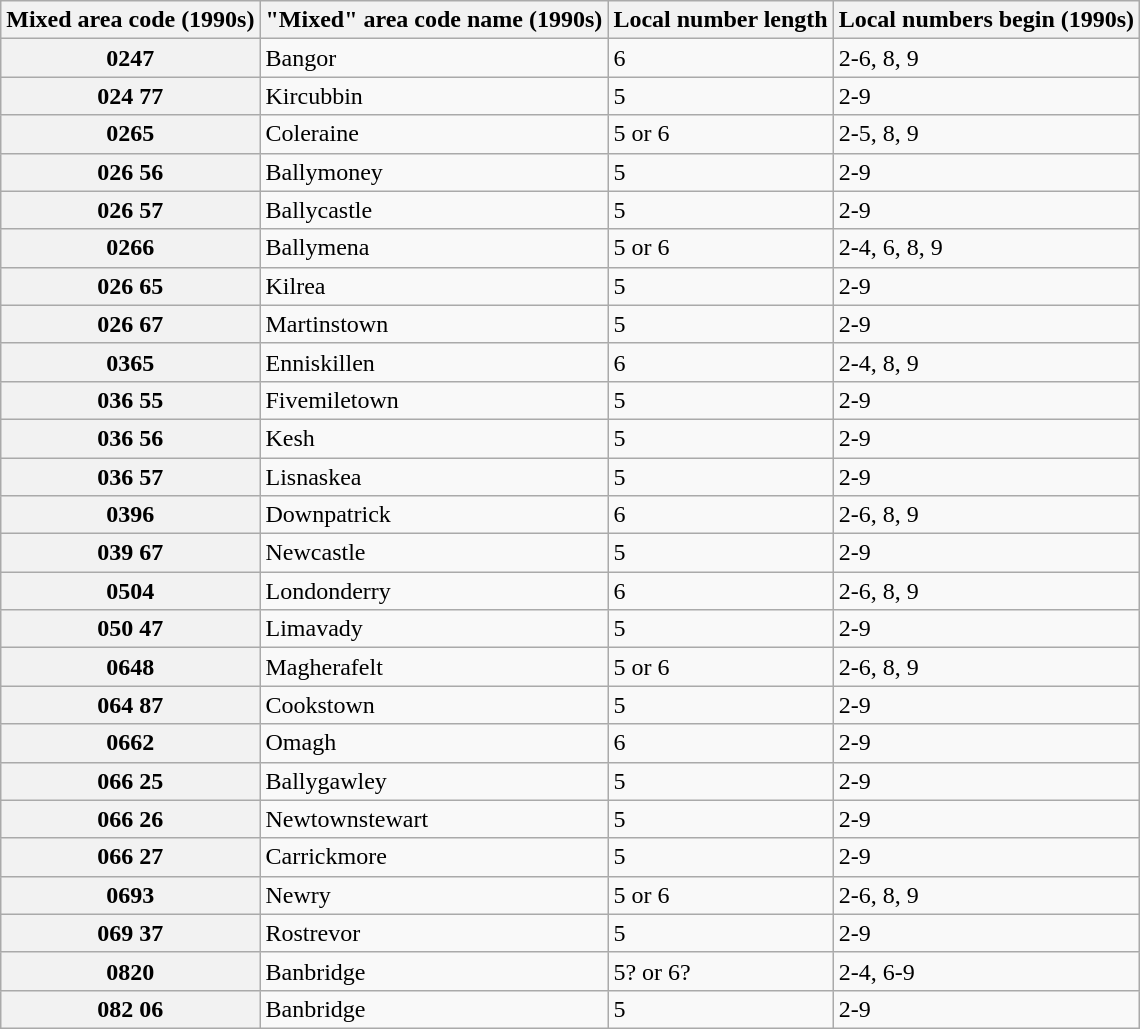<table class="wikitable" style="margin-left: 1.5em;">
<tr>
<th>Mixed area code (1990s)</th>
<th>"Mixed" area code name (1990s)</th>
<th>Local number length</th>
<th>Local numbers begin (1990s)</th>
</tr>
<tr>
<th scope="row">0247</th>
<td>Bangor</td>
<td>6</td>
<td>2-6, 8, 9</td>
</tr>
<tr>
<th scope="row">024 77</th>
<td>Kircubbin</td>
<td>5</td>
<td>2-9</td>
</tr>
<tr>
<th scope="row">0265</th>
<td>Coleraine</td>
<td>5 or 6</td>
<td>2-5, 8, 9</td>
</tr>
<tr>
<th scope="row">026 56</th>
<td>Ballymoney</td>
<td>5</td>
<td>2-9</td>
</tr>
<tr>
<th scope="row">026 57</th>
<td>Ballycastle</td>
<td>5</td>
<td>2-9</td>
</tr>
<tr>
<th scope="row">0266</th>
<td>Ballymena</td>
<td>5 or 6</td>
<td>2-4, 6, 8, 9</td>
</tr>
<tr>
<th scope="row">026 65</th>
<td>Kilrea</td>
<td>5</td>
<td>2-9</td>
</tr>
<tr>
<th scope="row">026 67</th>
<td>Martinstown</td>
<td>5</td>
<td>2-9</td>
</tr>
<tr>
<th scope="row">0365</th>
<td>Enniskillen</td>
<td>6</td>
<td>2-4, 8, 9</td>
</tr>
<tr>
<th scope="row">036 55</th>
<td>Fivemiletown</td>
<td>5</td>
<td>2-9</td>
</tr>
<tr>
<th scope="row">036 56</th>
<td>Kesh</td>
<td>5</td>
<td>2-9</td>
</tr>
<tr>
<th scope="row">036 57</th>
<td>Lisnaskea</td>
<td>5</td>
<td>2-9</td>
</tr>
<tr>
<th scope="row">0396</th>
<td>Downpatrick</td>
<td>6</td>
<td>2-6, 8, 9</td>
</tr>
<tr>
<th scope="row">039 67</th>
<td>Newcastle</td>
<td>5</td>
<td>2-9</td>
</tr>
<tr>
<th scope="row">0504</th>
<td>Londonderry</td>
<td>6</td>
<td>2-6, 8, 9</td>
</tr>
<tr>
<th scope="row">050 47</th>
<td>Limavady</td>
<td>5</td>
<td>2-9</td>
</tr>
<tr>
<th scope="row">0648</th>
<td>Magherafelt</td>
<td>5 or 6</td>
<td>2-6, 8, 9</td>
</tr>
<tr>
<th scope="row">064 87</th>
<td>Cookstown</td>
<td>5</td>
<td>2-9</td>
</tr>
<tr>
<th scope="row">0662</th>
<td>Omagh</td>
<td>6</td>
<td>2-9</td>
</tr>
<tr>
<th scope="row">066 25</th>
<td>Ballygawley</td>
<td>5</td>
<td>2-9</td>
</tr>
<tr>
<th scope="row">066 26</th>
<td>Newtownstewart</td>
<td>5</td>
<td>2-9</td>
</tr>
<tr>
<th scope="row">066 27</th>
<td>Carrickmore</td>
<td>5</td>
<td>2-9</td>
</tr>
<tr>
<th scope="row">0693</th>
<td>Newry</td>
<td>5 or 6</td>
<td>2-6, 8, 9</td>
</tr>
<tr>
<th scope="row">069 37</th>
<td>Rostrevor</td>
<td>5</td>
<td>2-9</td>
</tr>
<tr>
<th scope="row">0820</th>
<td>Banbridge</td>
<td>5? or 6?</td>
<td>2-4, 6-9</td>
</tr>
<tr>
<th scope="row">082 06</th>
<td>Banbridge</td>
<td>5</td>
<td>2-9</td>
</tr>
</table>
